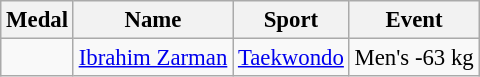<table class="wikitable sortable" style="font-size: 95%;">
<tr>
<th>Medal</th>
<th>Name</th>
<th>Sport</th>
<th>Event</th>
</tr>
<tr>
<td></td>
<td><a href='#'>Ibrahim Zarman</a></td>
<td><a href='#'>Taekwondo</a></td>
<td>Men's -63 kg</td>
</tr>
</table>
